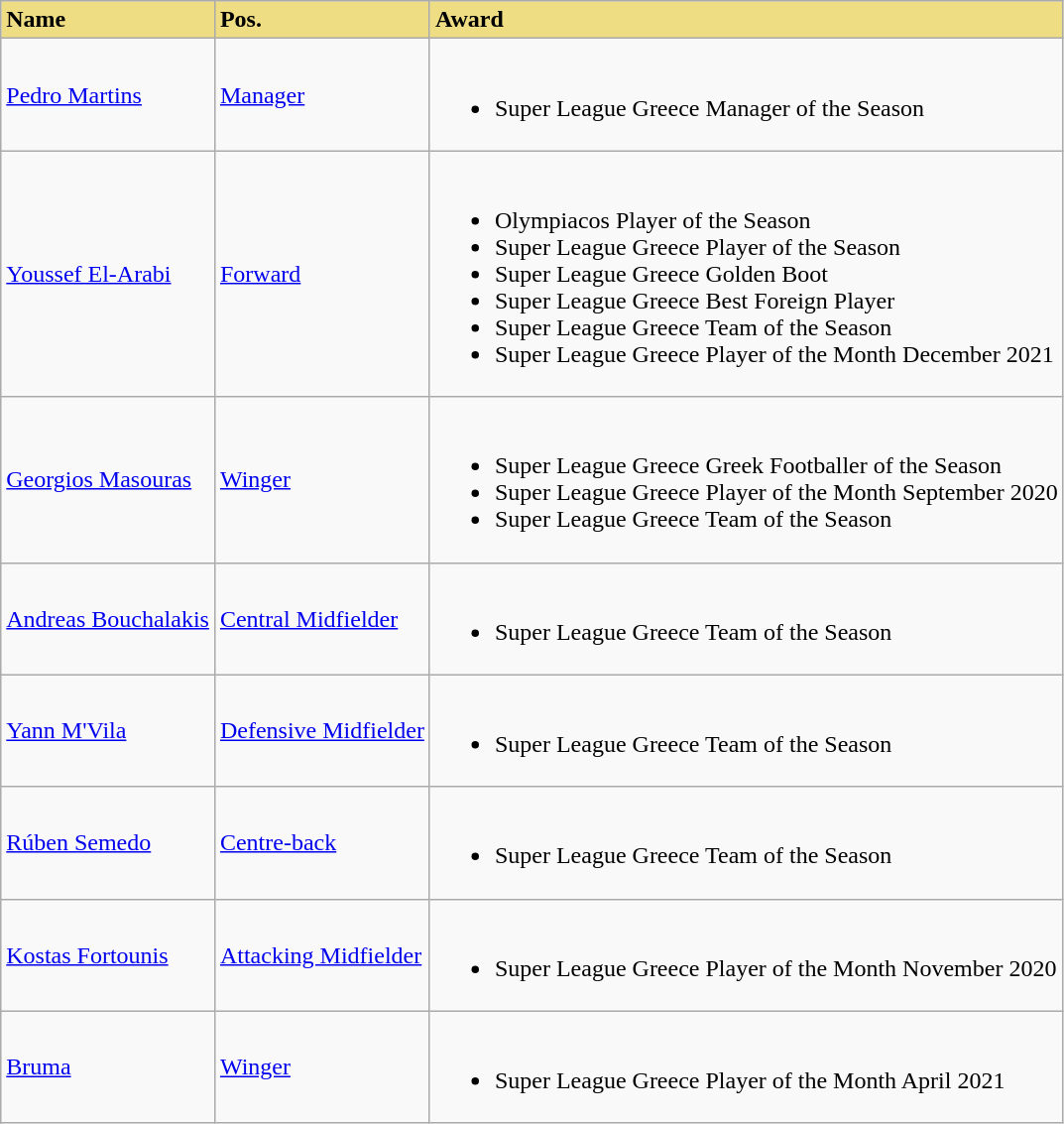<table class="wikitable">
<tr>
<td style="background-color: #eedd82"  !><strong>Name</strong></td>
<td style="background-color: #eedd82" !><strong> Pos.</strong></td>
<td style="background-color: #eedd82" !><strong>Award</strong></td>
</tr>
<tr>
<td> <a href='#'>Pedro Martins</a></td>
<td><a href='#'>Manager</a></td>
<td><br><ul><li>Super League Greece Manager of the Season</li></ul></td>
</tr>
<tr>
<td> <a href='#'>Youssef El-Arabi</a></td>
<td><a href='#'>Forward</a></td>
<td><br><ul><li>Olympiacos Player of the Season</li><li>Super League Greece Player of the Season</li><li>Super League Greece Golden Boot</li><li>Super League Greece Best Foreign Player</li><li>Super League Greece Team of the Season</li><li>Super League Greece Player of the Month  December 2021</li></ul></td>
</tr>
<tr>
<td> <a href='#'>Georgios Masouras</a></td>
<td><a href='#'>Winger</a></td>
<td><br><ul><li>Super League Greece Greek Footballer of the Season</li><li>Super League Greece Player of the Month September 2020</li><li>Super League Greece Team of the Season</li></ul></td>
</tr>
<tr>
<td> <a href='#'>Andreas Bouchalakis</a></td>
<td><a href='#'>Central Midfielder</a></td>
<td><br><ul><li>Super League Greece Team of the Season</li></ul></td>
</tr>
<tr>
<td> <a href='#'>Yann M'Vila</a></td>
<td><a href='#'>Defensive Midfielder</a></td>
<td><br><ul><li>Super League Greece Team of the Season</li></ul></td>
</tr>
<tr>
<td> <a href='#'>Rúben Semedo</a></td>
<td><a href='#'>Centre-back</a></td>
<td><br><ul><li>Super League Greece Team of the Season</li></ul></td>
</tr>
<tr>
<td> <a href='#'>Kostas Fortounis</a></td>
<td><a href='#'>Attacking Midfielder</a></td>
<td><br><ul><li>Super League Greece Player of the Month November 2020</li></ul></td>
</tr>
<tr>
<td> <a href='#'>Bruma</a></td>
<td><a href='#'>Winger</a></td>
<td><br><ul><li>Super League Greece Player of the Month April 2021</li></ul></td>
</tr>
</table>
